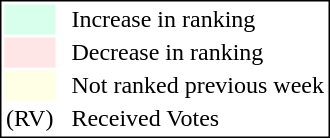<table style="border:1px solid black;">
<tr>
<td style="background:#D8FFEB; width:20px;"></td>
<td> </td>
<td>Increase in ranking</td>
</tr>
<tr>
<td style="background:#FFE6E6; width:20px;"></td>
<td> </td>
<td>Decrease in ranking</td>
</tr>
<tr>
<td style="background:#FFFFE6; width:20px;"></td>
<td> </td>
<td>Not ranked previous week</td>
</tr>
<tr>
<td>(RV)</td>
<td> </td>
<td>Received Votes</td>
</tr>
</table>
